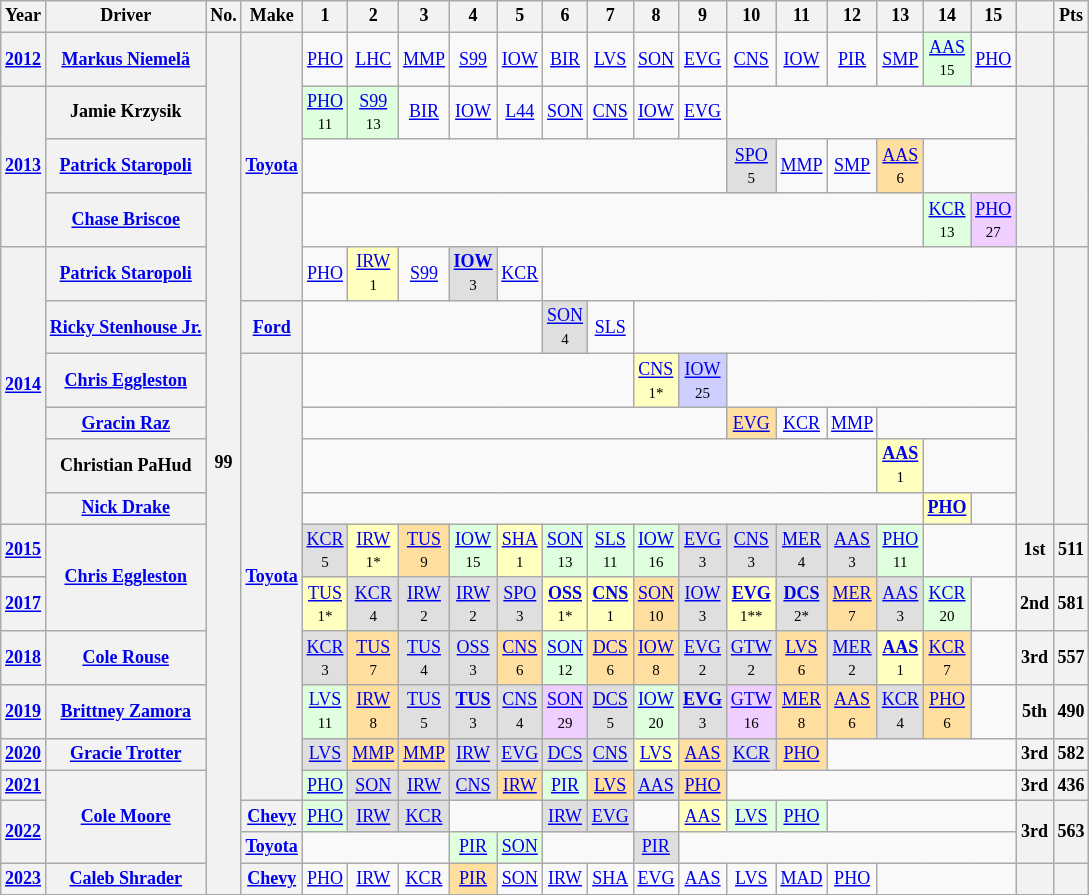<table class="wikitable" style="text-align:center; font-size:75%">
<tr>
<th>Year</th>
<th>Driver</th>
<th>No.</th>
<th>Make</th>
<th>1</th>
<th>2</th>
<th>3</th>
<th>4</th>
<th>5</th>
<th>6</th>
<th>7</th>
<th>8</th>
<th>9</th>
<th>10</th>
<th>11</th>
<th>12</th>
<th>13</th>
<th>14</th>
<th>15</th>
<th></th>
<th>Pts</th>
</tr>
<tr>
<th><a href='#'>2012</a></th>
<th><a href='#'>Markus Niemelä</a></th>
<th rowspan=19>99</th>
<th rowspan=5><a href='#'>Toyota</a></th>
<td><a href='#'>PHO</a></td>
<td><a href='#'>LHC</a></td>
<td><a href='#'>MMP</a></td>
<td><a href='#'>S99</a></td>
<td><a href='#'>IOW</a></td>
<td><a href='#'>BIR</a></td>
<td><a href='#'>LVS</a></td>
<td><a href='#'>SON</a></td>
<td><a href='#'>EVG</a></td>
<td><a href='#'>CNS</a></td>
<td><a href='#'>IOW</a></td>
<td><a href='#'>PIR</a></td>
<td><a href='#'>SMP</a></td>
<td style="background:#DFFFDF;"><a href='#'>AAS</a><br><small>15</small></td>
<td><a href='#'>PHO</a></td>
<th></th>
<th></th>
</tr>
<tr>
<th rowspan=3><a href='#'>2013</a></th>
<th>Jamie Krzysik</th>
<td style="background:#DFFFDF;"><a href='#'>PHO</a><br><small>11</small></td>
<td style="background:#DFFFDF;"><a href='#'>S99</a><br><small>13</small></td>
<td><a href='#'>BIR</a></td>
<td><a href='#'>IOW</a></td>
<td><a href='#'>L44</a></td>
<td><a href='#'>SON</a></td>
<td><a href='#'>CNS</a></td>
<td><a href='#'>IOW</a></td>
<td><a href='#'>EVG</a></td>
<td colspan=6></td>
<th rowspan=3></th>
<th rowspan=3></th>
</tr>
<tr>
<th><a href='#'>Patrick Staropoli</a></th>
<td colspan=9></td>
<td style="background:#DFDFDF;"><a href='#'>SPO</a><br><small>5</small></td>
<td><a href='#'>MMP</a></td>
<td><a href='#'>SMP</a></td>
<td style="background:#FFDF9F;"><a href='#'>AAS</a><br><small>6</small></td>
<td colspan=2></td>
</tr>
<tr>
<th><a href='#'>Chase Briscoe</a></th>
<td colspan=13></td>
<td style="background:#DFFFDF;"><a href='#'>KCR</a><br><small>13</small></td>
<td style="background:#EFCFFF;"><a href='#'>PHO</a><br><small>27</small></td>
</tr>
<tr>
<th rowspan=6><a href='#'>2014</a></th>
<th><a href='#'>Patrick Staropoli</a></th>
<td><a href='#'>PHO</a></td>
<td style="background:#FFFFBF;"><a href='#'>IRW</a><br><small>1</small></td>
<td><a href='#'>S99</a></td>
<td style="background:#DFDFDF;"><strong><a href='#'>IOW</a></strong><br><small>3</small></td>
<td><a href='#'>KCR</a></td>
<td colspan=10></td>
<th rowspan=6></th>
<th rowspan=6></th>
</tr>
<tr>
<th><a href='#'>Ricky Stenhouse Jr.</a></th>
<th><a href='#'>Ford</a></th>
<td colspan=5></td>
<td style="background:#DFDFDF;"><a href='#'>SON</a><br><small>4</small></td>
<td><a href='#'>SLS</a></td>
<td colspan=8></td>
</tr>
<tr>
<th><a href='#'>Chris Eggleston</a></th>
<th rowspan=10><a href='#'>Toyota</a></th>
<td colspan=7></td>
<td style="background:#FFFFBF;"><a href='#'>CNS</a><br><small>1*</small></td>
<td style="background:#CFCFFF;"><a href='#'>IOW</a><br><small>25</small></td>
<td colspan=6></td>
</tr>
<tr>
<th><a href='#'>Gracin Raz</a></th>
<td colspan=9></td>
<td style="background:#FFDF9F;"><a href='#'>EVG</a><br></td>
<td><a href='#'>KCR</a></td>
<td><a href='#'>MMP</a></td>
<td colspan=3></td>
</tr>
<tr>
<th>Christian PaHud</th>
<td colspan=12></td>
<td style="background:#FFFFBF;"><a href='#'><strong>AAS</strong></a><br><small>1</small></td>
<td colspan=2></td>
</tr>
<tr>
<th><a href='#'>Nick Drake</a></th>
<td colspan=13></td>
<td style="background-color:#FFFFBF"><strong><a href='#'>PHO</a></strong><br></td>
<td></td>
</tr>
<tr>
<th><a href='#'>2015</a></th>
<th rowspan=2><a href='#'>Chris Eggleston</a></th>
<td style="background:#DFDFDF;"><a href='#'>KCR</a><br><small>5</small></td>
<td style="background:#FFFFBF;"><a href='#'>IRW</a><br><small>1*</small></td>
<td style="background:#FFDF9F;"><a href='#'>TUS</a><br><small>9</small></td>
<td style="background:#DFFFDF;"><a href='#'>IOW</a><br><small>15</small></td>
<td style="background:#FFFFBF;"><a href='#'>SHA</a><br><small>1</small></td>
<td style="background:#DFFFDF;"><a href='#'>SON</a><br><small>13</small></td>
<td style="background:#DFFFDF;"><a href='#'>SLS</a><br><small>11</small></td>
<td style="background:#DFFFDF;"><a href='#'>IOW</a><br><small>16</small></td>
<td style="background:#DFDFDF;"><a href='#'>EVG</a><br><small>3</small></td>
<td style="background:#DFDFDF;"><a href='#'>CNS</a><br><small>3</small></td>
<td style="background:#DFDFDF;"><a href='#'>MER</a><br><small>4</small></td>
<td style="background:#DFDFDF;"><a href='#'>AAS</a><br><small>3</small></td>
<td style="background:#DFFFDF;"><a href='#'>PHO</a><br><small>11</small></td>
<td colspan=2></td>
<th>1st</th>
<th>511</th>
</tr>
<tr>
<th><a href='#'>2017</a></th>
<td style="background:#FFFFBF;"><a href='#'>TUS</a><br><small>1*</small></td>
<td style="background:#DFDFDF;"><a href='#'>KCR</a><br><small>4</small></td>
<td style="background:#DFDFDF;"><a href='#'>IRW</a><br><small>2</small></td>
<td style="background:#DFDFDF;"><a href='#'>IRW</a><br><small>2</small></td>
<td style="background:#DFDFDF;"><a href='#'>SPO</a><br><small>3</small></td>
<td style="background:#FFFFBF;"><strong><a href='#'>OSS</a></strong><br><small>1*</small></td>
<td style="background:#FFFFBF;"><strong><a href='#'>CNS</a></strong><br><small>1</small></td>
<td style="background:#FFDF9F;"><a href='#'>SON</a><br><small>10</small></td>
<td style="background:#DFDFDF;"><a href='#'>IOW</a><br><small>3</small></td>
<td style="background:#FFFFBF;"><strong><a href='#'>EVG</a></strong><br><small>1**</small></td>
<td style="background:#DFDFDF;"><strong><a href='#'>DCS</a></strong><br><small>2*</small></td>
<td style="background:#FFDF9F;"><a href='#'>MER</a><br><small>7</small></td>
<td style="background:#DFDFDF;"><a href='#'>AAS</a><br><small>3</small></td>
<td style="background:#DFFFDF;"><a href='#'>KCR</a><br><small>20</small></td>
<td></td>
<th>2nd</th>
<th>581</th>
</tr>
<tr>
<th><a href='#'>2018</a></th>
<th><a href='#'>Cole Rouse</a></th>
<td style="background:#DFDFDF;"><a href='#'>KCR</a><br><small>3</small></td>
<td style="background:#FFDF9F;"><a href='#'>TUS</a><br><small>7</small></td>
<td style="background:#DFDFDF;"><a href='#'>TUS</a><br><small>4</small></td>
<td style="background:#DFDFDF;"><a href='#'>OSS</a><br><small>3</small></td>
<td style="background:#FFDF9F;"><a href='#'>CNS</a><br><small>6</small></td>
<td style="background:#DFFFDF;"><a href='#'>SON</a><br><small>12</small></td>
<td style="background:#FFDF9F;"><a href='#'>DCS</a><br><small>6</small></td>
<td style="background:#FFDF9F;"><a href='#'>IOW</a><br><small>8</small></td>
<td style="background:#DFDFDF;"><a href='#'>EVG</a><br><small>2</small></td>
<td style="background:#DFDFDF;"><a href='#'>GTW</a><br><small>2</small></td>
<td style="background:#FFDF9F;"><a href='#'>LVS</a><br><small>6</small></td>
<td style="background:#DFDFDF;"><a href='#'>MER</a><br><small>2</small></td>
<td style="background:#FFFFBF;"><strong><a href='#'>AAS</a></strong><br><small>1</small></td>
<td style="background:#FFDF9F;"><a href='#'>KCR</a><br><small>7</small></td>
<td></td>
<th>3rd</th>
<th>557</th>
</tr>
<tr>
<th><a href='#'>2019</a></th>
<th><a href='#'>Brittney Zamora</a></th>
<td style="background:#DFFFDF;"><a href='#'>LVS</a><br><small>11</small></td>
<td style="background:#FFDF9F;"><a href='#'>IRW</a><br><small>8</small></td>
<td style="background:#DFDFDF;"><a href='#'>TUS</a><br><small>5</small></td>
<td style="background:#DFDFDF;"><strong><a href='#'>TUS</a></strong><br><small>3</small></td>
<td style="background:#DFDFDF;"><a href='#'>CNS</a><br><small>4</small></td>
<td style="background:#EFCFFF;"><a href='#'>SON</a><br><small>29</small></td>
<td style="background:#DFDFDF;"><a href='#'>DCS</a><br><small>5</small></td>
<td style="background:#DFFFDF;"><a href='#'>IOW</a><br><small>20</small></td>
<td style="background:#DFDFDF;"><strong><a href='#'>EVG</a></strong><br><small>3</small></td>
<td style="background:#EFCFFF;"><a href='#'>GTW</a><br><small>16</small></td>
<td style="background:#FFDF9F;"><a href='#'>MER</a><br><small>8</small></td>
<td style="background:#FFDF9F;"><a href='#'>AAS</a><br><small>6</small></td>
<td style="background:#DFDFDF;"><a href='#'>KCR</a><br><small>4</small></td>
<td style="background:#FFDF9F;"><a href='#'>PHO</a><br><small>6</small></td>
<td></td>
<th>5th</th>
<th>490</th>
</tr>
<tr>
<th><a href='#'>2020</a></th>
<th><a href='#'>Gracie Trotter</a></th>
<td style="background:#DFDFDF;"><a href='#'>LVS</a><br></td>
<td style="background:#FFDF9F;"><a href='#'>MMP</a><br></td>
<td style="background:#FFDF9F;"><a href='#'>MMP</a><br></td>
<td style="background:#DFDFDF;"><a href='#'>IRW</a><br></td>
<td style="background:#DFDFDF;"><a href='#'>EVG</a><br></td>
<td style="background:#DFDFDF;"><a href='#'>DCS</a><br></td>
<td style="background:#DFDFDF;"><a href='#'>CNS</a><br></td>
<td style="background:#FFFFBF;"><a href='#'>LVS</a><br></td>
<td style="background:#FFDF9F;"><a href='#'>AAS</a><br></td>
<td style="background:#DFDFDF;"><a href='#'>KCR</a><br></td>
<td style="background:#FFDF9F;"><a href='#'>PHO</a><br></td>
<td colspan=4></td>
<th>3rd</th>
<th>582</th>
</tr>
<tr>
<th><a href='#'>2021</a></th>
<th rowspan=3><a href='#'>Cole Moore</a></th>
<td style="background:#DFFFDF;"><a href='#'>PHO</a><br></td>
<td style="background:#DFDFDF;"><a href='#'>SON</a><br></td>
<td style="background:#DFDFDF;"><a href='#'>IRW</a><br></td>
<td style="background:#DFDFDF;"><a href='#'>CNS</a><br></td>
<td style="background:#FFDF9F;"><a href='#'>IRW</a><br></td>
<td style="background:#DFFFDF;"><a href='#'>PIR</a><br></td>
<td style="background:#FFDF9F;"><a href='#'>LVS</a><br></td>
<td style="background:#DFDFDF;"><a href='#'>AAS</a><br></td>
<td style="background:#FFDF9F;"><a href='#'>PHO</a><br></td>
<td colspan=6></td>
<th>3rd</th>
<th>436</th>
</tr>
<tr>
<th rowspan=2><a href='#'>2022</a></th>
<th><a href='#'>Chevy</a></th>
<td style="background:#DFFFDF;"><a href='#'>PHO</a><br></td>
<td style="background:#DFDFDF;"><a href='#'>IRW</a><br></td>
<td style="background:#DFDFDF;"><a href='#'>KCR</a><br></td>
<td colspan=2></td>
<td style="background:#DFDFDF;"><a href='#'>IRW</a><br></td>
<td style="background:#DFDFDF;"><a href='#'>EVG</a><br></td>
<td></td>
<td style="background:#FFFFBF;"><a href='#'>AAS</a><br></td>
<td style="background:#DFFFDF;"><a href='#'>LVS</a><br></td>
<td style="background:#DFFFDF;"><a href='#'>PHO</a><br></td>
<td colspan=4></td>
<th rowspan=2>3rd</th>
<th rowspan=2>563</th>
</tr>
<tr>
<th><a href='#'>Toyota</a></th>
<td colspan=3></td>
<td style="background:#DFFFDF;"><a href='#'>PIR</a><br></td>
<td style="background:#DFFFDF;"><a href='#'>SON</a><br></td>
<td colspan=2></td>
<td style="background:#DFDFDF;"><a href='#'>PIR</a><br></td>
<td colspan=7></td>
</tr>
<tr>
<th><a href='#'>2023</a></th>
<th><a href='#'>Caleb Shrader</a></th>
<th><a href='#'>Chevy</a></th>
<td><a href='#'>PHO</a></td>
<td><a href='#'>IRW</a></td>
<td><a href='#'>KCR</a></td>
<td style="background:#FFDF9F;"><a href='#'>PIR</a><br></td>
<td><a href='#'>SON</a></td>
<td><a href='#'>IRW</a></td>
<td><a href='#'>SHA</a></td>
<td><a href='#'>EVG</a></td>
<td><a href='#'>AAS</a></td>
<td><a href='#'>LVS</a></td>
<td><a href='#'>MAD</a></td>
<td><a href='#'>PHO</a></td>
<td colspan=3></td>
<th></th>
<th></th>
</tr>
</table>
